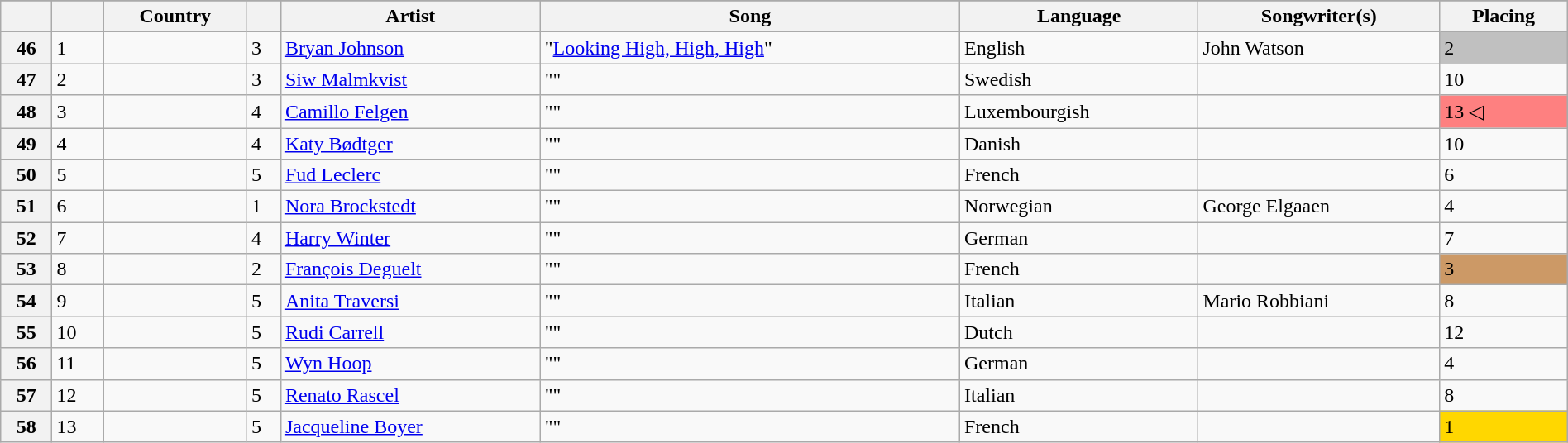<table class="wikitable plainrowheaders" style="width:100%">
<tr>
</tr>
<tr>
<th scope="col"></th>
<th scope="col"></th>
<th scope="col">Country</th>
<th scope="col"></th>
<th scope="col">Artist</th>
<th scope="col">Song</th>
<th scope="col">Language</th>
<th scope="col">Songwriter(s)</th>
<th scope="col">Placing</th>
</tr>
<tr>
<th scope="row">46</th>
<td>1</td>
<td></td>
<td>3</td>
<td><a href='#'>Bryan Johnson</a></td>
<td>"<a href='#'>Looking High, High, High</a>"</td>
<td>English</td>
<td>John Watson</td>
<td bgcolor="silver">2</td>
</tr>
<tr>
<th scope="row">47</th>
<td>2</td>
<td></td>
<td>3</td>
<td><a href='#'>Siw Malmkvist</a></td>
<td>""</td>
<td>Swedish</td>
<td></td>
<td>10</td>
</tr>
<tr>
<th scope="row">48</th>
<td>3</td>
<td></td>
<td>4</td>
<td><a href='#'>Camillo Felgen</a></td>
<td>""</td>
<td>Luxembourgish</td>
<td></td>
<td bgcolor="#FE8080">13 ◁</td>
</tr>
<tr>
<th scope="row">49</th>
<td>4</td>
<td></td>
<td>4</td>
<td><a href='#'>Katy Bødtger</a></td>
<td>""</td>
<td>Danish</td>
<td></td>
<td>10</td>
</tr>
<tr>
<th scope="row">50</th>
<td>5</td>
<td></td>
<td>5</td>
<td><a href='#'>Fud Leclerc</a></td>
<td>""</td>
<td>French</td>
<td></td>
<td>6</td>
</tr>
<tr>
<th scope="row">51</th>
<td>6</td>
<td></td>
<td>1</td>
<td><a href='#'>Nora Brockstedt</a></td>
<td>""</td>
<td>Norwegian</td>
<td>George Elgaaen</td>
<td>4</td>
</tr>
<tr>
<th scope="row">52</th>
<td>7</td>
<td></td>
<td>4</td>
<td><a href='#'>Harry Winter</a></td>
<td>""</td>
<td>German</td>
<td></td>
<td>7</td>
</tr>
<tr>
<th scope="row">53</th>
<td>8</td>
<td></td>
<td>2</td>
<td><a href='#'>François Deguelt</a></td>
<td>""</td>
<td>French</td>
<td></td>
<td bgcolor="#C96">3</td>
</tr>
<tr>
<th scope="row">54</th>
<td>9</td>
<td></td>
<td>5</td>
<td><a href='#'>Anita Traversi</a></td>
<td>""</td>
<td>Italian</td>
<td>Mario Robbiani</td>
<td>8</td>
</tr>
<tr>
<th scope="row">55</th>
<td>10</td>
<td></td>
<td>5</td>
<td><a href='#'>Rudi Carrell</a></td>
<td>""</td>
<td>Dutch</td>
<td></td>
<td>12</td>
</tr>
<tr>
<th scope="row">56</th>
<td>11</td>
<td></td>
<td>5</td>
<td><a href='#'>Wyn Hoop</a></td>
<td>""</td>
<td>German</td>
<td></td>
<td>4</td>
</tr>
<tr>
<th scope="row">57</th>
<td>12</td>
<td></td>
<td>5</td>
<td><a href='#'>Renato Rascel</a></td>
<td>""</td>
<td>Italian</td>
<td></td>
<td>8</td>
</tr>
<tr>
<th scope="row">58</th>
<td>13</td>
<td></td>
<td>5</td>
<td><a href='#'>Jacqueline Boyer</a></td>
<td>""</td>
<td>French</td>
<td></td>
<td bgcolor="gold">1</td>
</tr>
</table>
